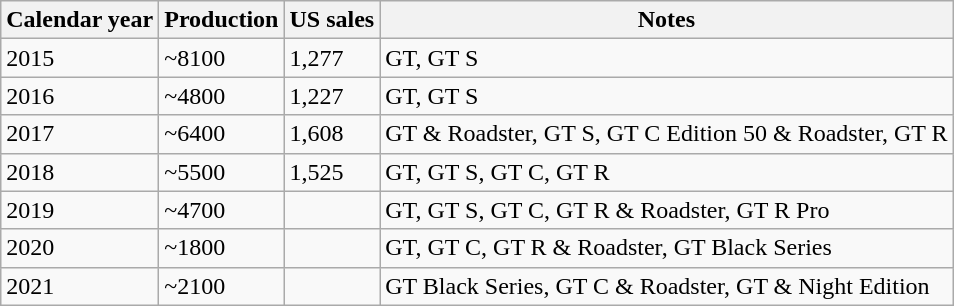<table class="wikitable">
<tr>
<th>Calendar year</th>
<th>Production</th>
<th>US sales</th>
<th>Notes</th>
</tr>
<tr>
<td>2015</td>
<td>~8100</td>
<td>1,277</td>
<td>GT, GT S</td>
</tr>
<tr>
<td>2016</td>
<td>~4800</td>
<td>1,227</td>
<td>GT, GT S</td>
</tr>
<tr>
<td>2017</td>
<td>~6400</td>
<td>1,608</td>
<td>GT & Roadster, GT S, GT C Edition 50 & Roadster, GT R</td>
</tr>
<tr>
<td>2018</td>
<td>~5500</td>
<td>1,525</td>
<td>GT, GT S, GT C, GT R</td>
</tr>
<tr>
<td>2019</td>
<td>~4700</td>
<td></td>
<td>GT, GT S, GT C, GT R & Roadster, GT R Pro</td>
</tr>
<tr>
<td>2020</td>
<td>~1800</td>
<td></td>
<td>GT, GT C, GT R & Roadster, GT Black Series</td>
</tr>
<tr>
<td>2021</td>
<td>~2100</td>
<td></td>
<td>GT Black Series, GT C & Roadster, GT & Night Edition</td>
</tr>
</table>
